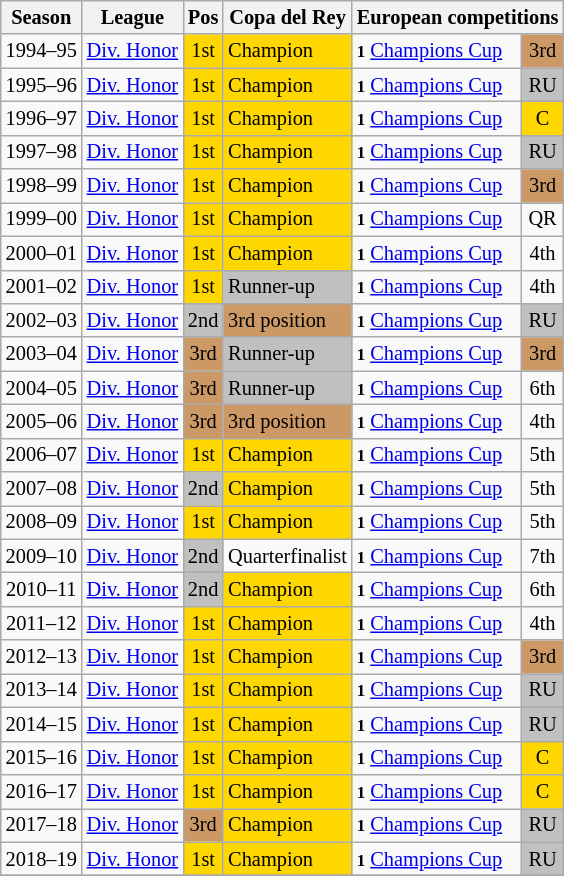<table class=wikitable style="text-align:center; font-size:85%">
<tr>
<th>Season</th>
<th>League</th>
<th>Pos</th>
<th>Copa del Rey</th>
<th colspan=2>European competitions</th>
</tr>
<tr>
<td>1994–95</td>
<td align=left><a href='#'>Div. Honor</a></td>
<td bgcolor=gold>1st</td>
<td align=left bgcolor=gold>Champion</td>
<td align=left><small><strong>1</strong></small> <a href='#'>Champions Cup</a></td>
<td bgcolor=#cc9966>3rd</td>
</tr>
<tr>
<td>1995–96</td>
<td align=left><a href='#'>Div. Honor</a></td>
<td bgcolor=gold>1st</td>
<td align=left bgcolor=gold>Champion</td>
<td align=left><small><strong>1</strong></small> <a href='#'>Champions Cup</a></td>
<td bgcolor=silver>RU</td>
</tr>
<tr>
<td>1996–97</td>
<td align=left><a href='#'>Div. Honor</a></td>
<td bgcolor=gold>1st</td>
<td align=left bgcolor=gold>Champion</td>
<td align=left><small><strong>1</strong></small> <a href='#'>Champions Cup</a></td>
<td bgcolor=gold>C</td>
</tr>
<tr>
<td>1997–98</td>
<td align=left><a href='#'>Div. Honor</a></td>
<td bgcolor=gold>1st</td>
<td align=left bgcolor=gold>Champion</td>
<td align=left><small><strong>1</strong></small> <a href='#'>Champions Cup</a></td>
<td bgcolor=silver>RU</td>
</tr>
<tr>
<td>1998–99</td>
<td align=left><a href='#'>Div. Honor</a></td>
<td bgcolor=gold>1st</td>
<td align=left bgcolor=gold>Champion</td>
<td align=left><small><strong>1</strong></small> <a href='#'>Champions Cup</a></td>
<td bgcolor=#cc9966>3rd </td>
</tr>
<tr>
<td>1999–00</td>
<td align=left><a href='#'>Div. Honor</a></td>
<td bgcolor=gold>1st</td>
<td align=left bgcolor=gold>Champion</td>
<td align=left><small><strong>1</strong></small> <a href='#'>Champions Cup</a></td>
<td>QR</td>
</tr>
<tr>
<td>2000–01</td>
<td align=left><a href='#'>Div. Honor</a></td>
<td bgcolor=gold>1st</td>
<td align=left bgcolor=gold>Champion</td>
<td align=left><small><strong>1</strong></small> <a href='#'>Champions Cup</a></td>
<td>4th</td>
</tr>
<tr>
<td>2001–02</td>
<td align=left><a href='#'>Div. Honor</a></td>
<td bgcolor=gold>1st</td>
<td align=left bgcolor=silver>Runner-up</td>
<td align=left><small><strong>1</strong></small> <a href='#'>Champions Cup</a></td>
<td>4th</td>
</tr>
<tr>
<td>2002–03</td>
<td align=left><a href='#'>Div. Honor</a></td>
<td bgcolor=silver>2nd</td>
<td align=left bgcolor=#cc9966>3rd position</td>
<td align=left><small><strong>1</strong></small> <a href='#'>Champions Cup</a></td>
<td bgcolor=silver>RU</td>
</tr>
<tr>
<td>2003–04</td>
<td align=left><a href='#'>Div. Honor</a></td>
<td bgcolor=#cc9966>3rd</td>
<td align=left bgcolor=silver>Runner-up</td>
<td align=left><small><strong>1</strong></small> <a href='#'>Champions Cup</a></td>
<td bgcolor=#cc9966>3rd </td>
</tr>
<tr>
<td>2004–05</td>
<td align=left><a href='#'>Div. Honor</a></td>
<td bgcolor=#cc9966>3rd</td>
<td align=left bgcolor=silver>Runner-up</td>
<td align=left><small><strong>1</strong></small> <a href='#'>Champions Cup</a></td>
<td>6th</td>
</tr>
<tr>
<td>2005–06</td>
<td align=left><a href='#'>Div. Honor</a></td>
<td bgcolor=#cc9966>3rd</td>
<td align=left bgcolor=#cc9966>3rd position</td>
<td align=left><small><strong>1</strong></small> <a href='#'>Champions Cup</a></td>
<td>4th</td>
</tr>
<tr>
<td>2006–07</td>
<td align=left><a href='#'>Div. Honor</a></td>
<td bgcolor=gold>1st</td>
<td align=left bgcolor=gold>Champion</td>
<td align=left><small><strong>1</strong></small> <a href='#'>Champions Cup</a></td>
<td>5th</td>
</tr>
<tr>
<td>2007–08</td>
<td align=left><a href='#'>Div. Honor</a></td>
<td bgcolor=silver>2nd</td>
<td align=left bgcolor=gold>Champion</td>
<td align=left><small><strong>1</strong></small> <a href='#'>Champions Cup</a></td>
<td>5th</td>
</tr>
<tr>
<td>2008–09</td>
<td align=left><a href='#'>Div. Honor</a></td>
<td bgcolor=gold>1st</td>
<td align=left bgcolor=gold>Champion</td>
<td align=left><small><strong>1</strong></small> <a href='#'>Champions Cup</a></td>
<td>5th</td>
</tr>
<tr>
<td>2009–10</td>
<td align=left><a href='#'>Div. Honor</a></td>
<td bgcolor=silver>2nd</td>
<td align=left>Quarterfinalist</td>
<td align=left><small><strong>1</strong></small> <a href='#'>Champions Cup</a></td>
<td>7th</td>
</tr>
<tr>
<td>2010–11</td>
<td align=left><a href='#'>Div. Honor</a></td>
<td bgcolor=silver>2nd</td>
<td align=left bgcolor=gold>Champion</td>
<td align=left><small><strong>1</strong></small> <a href='#'>Champions Cup</a></td>
<td>6th</td>
</tr>
<tr>
<td>2011–12</td>
<td align=left><a href='#'>Div. Honor</a></td>
<td bgcolor=gold>1st</td>
<td align=left bgcolor=gold>Champion</td>
<td align=left><small><strong>1</strong></small> <a href='#'>Champions Cup</a></td>
<td>4th</td>
</tr>
<tr>
<td>2012–13</td>
<td align=left><a href='#'>Div. Honor</a></td>
<td bgcolor=gold>1st</td>
<td align=left bgcolor=gold>Champion</td>
<td align=left><small><strong>1</strong></small> <a href='#'>Champions Cup</a></td>
<td bgcolor=#cc9966>3rd</td>
</tr>
<tr>
<td>2013–14</td>
<td align=left><a href='#'>Div. Honor</a></td>
<td bgcolor=gold>1st</td>
<td align=left bgcolor=gold>Champion</td>
<td align=left><small><strong>1</strong></small> <a href='#'>Champions Cup</a></td>
<td bgcolor=silver>RU</td>
</tr>
<tr>
<td>2014–15</td>
<td align=left><a href='#'>Div. Honor</a></td>
<td bgcolor=gold>1st</td>
<td align=left bgcolor=gold>Champion</td>
<td align=left><small><strong>1</strong></small> <a href='#'>Champions Cup</a></td>
<td bgcolor=silver>RU</td>
</tr>
<tr>
<td>2015–16</td>
<td align=left><a href='#'>Div. Honor</a></td>
<td bgcolor=gold>1st</td>
<td align=left bgcolor=gold>Champion</td>
<td align=left><small><strong>1</strong></small> <a href='#'>Champions Cup</a></td>
<td bgcolor=gold>C</td>
</tr>
<tr>
<td>2016–17</td>
<td align=left><a href='#'>Div. Honor</a></td>
<td bgcolor=gold>1st</td>
<td align=left bgcolor=gold>Champion</td>
<td align=left><small><strong>1</strong></small> <a href='#'>Champions Cup</a></td>
<td bgcolor=gold>C</td>
</tr>
<tr>
<td>2017–18</td>
<td align=left><a href='#'>Div. Honor</a></td>
<td bgcolor=#cc9966>3rd</td>
<td align=left bgcolor=gold>Champion</td>
<td align=left><small><strong>1</strong></small> <a href='#'>Champions Cup</a></td>
<td bgcolor=silver>RU</td>
</tr>
<tr>
<td>2018–19</td>
<td align=left><a href='#'>Div. Honor</a></td>
<td bgcolor=gold>1st</td>
<td align=left bgcolor=gold>Champion</td>
<td align=left><small><strong>1</strong></small> <a href='#'>Champions Cup</a></td>
<td bgcolor=silver>RU</td>
</tr>
<tr>
</tr>
</table>
